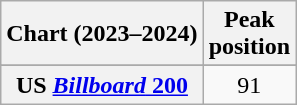<table class="wikitable plainrowheaders" style="text-align:center;">
<tr>
<th scope="col">Chart (2023–2024)</th>
<th scope="col">Peak<br>position</th>
</tr>
<tr>
</tr>
<tr>
<th scope="row">US <a href='#'><em>Billboard</em> 200</a></th>
<td>91</td>
</tr>
</table>
